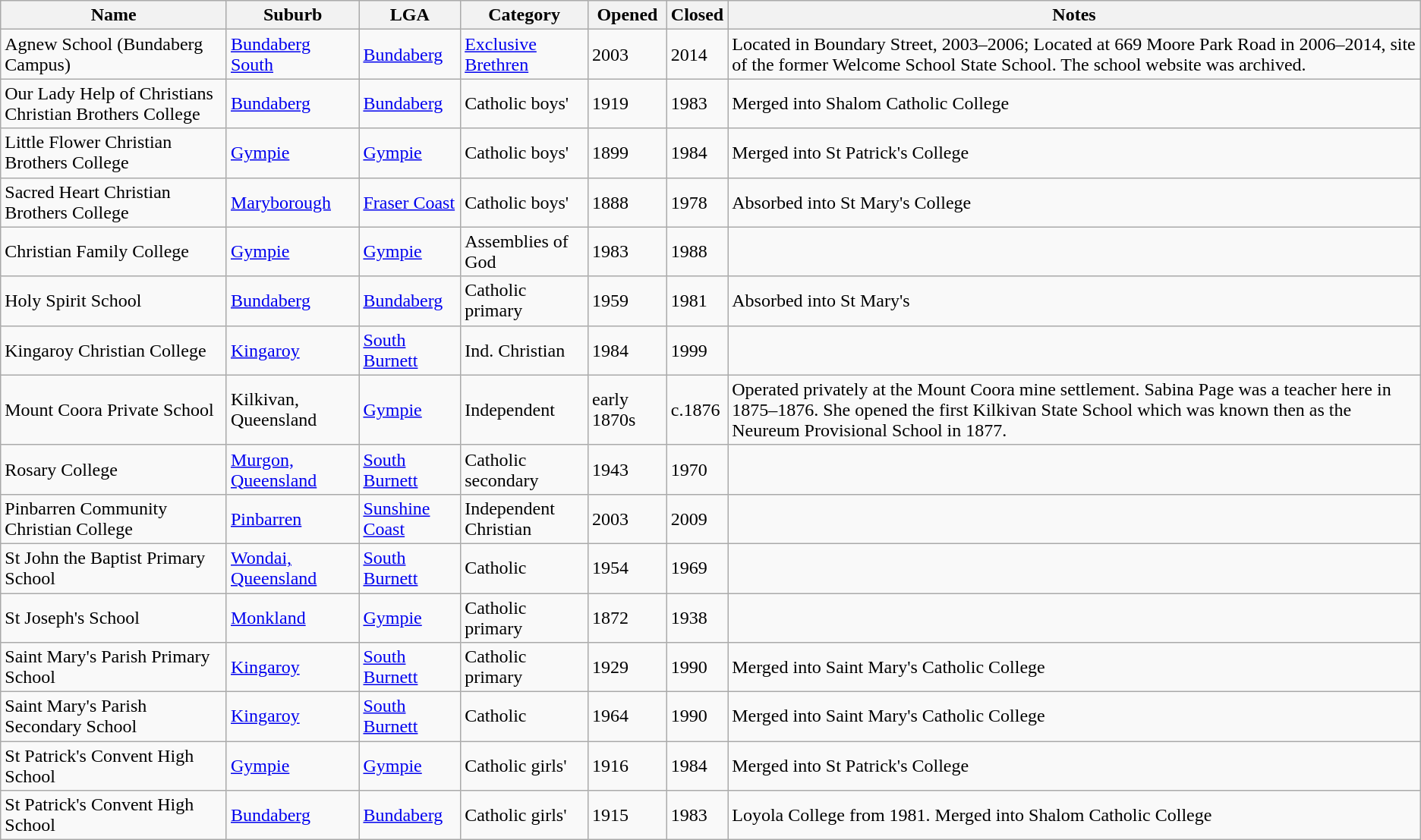<table class="wikitable sortable">
<tr>
<th>Name</th>
<th>Suburb</th>
<th>LGA</th>
<th>Category</th>
<th>Opened</th>
<th>Closed</th>
<th>Notes</th>
</tr>
<tr>
<td>Agnew School (Bundaberg Campus)</td>
<td><a href='#'>Bundaberg South</a></td>
<td><a href='#'>Bundaberg</a></td>
<td><a href='#'>Exclusive Brethren</a></td>
<td>2003</td>
<td>2014</td>
<td>Located in Boundary Street, 2003–2006; Located at 669 Moore Park Road in 2006–2014, site of the former Welcome School State School. The school website was archived.</td>
</tr>
<tr>
<td>Our Lady Help of Christians Christian Brothers College</td>
<td><a href='#'>Bundaberg</a></td>
<td><a href='#'>Bundaberg</a></td>
<td>Catholic boys'</td>
<td>1919</td>
<td>1983</td>
<td>Merged into Shalom Catholic College</td>
</tr>
<tr>
<td>Little Flower Christian Brothers College</td>
<td><a href='#'>Gympie</a></td>
<td><a href='#'>Gympie</a></td>
<td>Catholic boys'</td>
<td>1899</td>
<td>1984</td>
<td>Merged into St Patrick's College</td>
</tr>
<tr>
<td>Sacred Heart Christian Brothers College</td>
<td><a href='#'>Maryborough</a></td>
<td><a href='#'>Fraser Coast</a></td>
<td>Catholic boys'</td>
<td>1888</td>
<td>1978</td>
<td>Absorbed into St Mary's College</td>
</tr>
<tr>
<td>Christian Family College</td>
<td><a href='#'>Gympie</a></td>
<td><a href='#'>Gympie</a></td>
<td>Assemblies of God</td>
<td>1983</td>
<td>1988</td>
<td></td>
</tr>
<tr>
<td>Holy Spirit School</td>
<td><a href='#'>Bundaberg</a></td>
<td><a href='#'>Bundaberg</a></td>
<td>Catholic primary</td>
<td>1959</td>
<td>1981</td>
<td>Absorbed into St Mary's</td>
</tr>
<tr>
<td>Kingaroy Christian College</td>
<td><a href='#'>Kingaroy</a></td>
<td><a href='#'>South Burnett</a></td>
<td>Ind. Christian</td>
<td>1984</td>
<td>1999</td>
<td></td>
</tr>
<tr>
<td>Mount Coora Private School</td>
<td>Kilkivan, Queensland</td>
<td><a href='#'>Gympie</a></td>
<td>Independent</td>
<td>early 1870s</td>
<td>c.1876</td>
<td>Operated privately at the Mount Coora mine settlement. Sabina Page was a teacher here in 1875–1876. She opened the first Kilkivan State School which was known then as the Neureum Provisional School in 1877.</td>
</tr>
<tr>
<td>Rosary College</td>
<td><a href='#'>Murgon, Queensland</a></td>
<td><a href='#'>South Burnett</a></td>
<td>Catholic secondary</td>
<td>1943</td>
<td>1970</td>
<td></td>
</tr>
<tr>
<td>Pinbarren Community Christian College</td>
<td><a href='#'>Pinbarren</a></td>
<td><a href='#'>Sunshine Coast</a></td>
<td>Independent Christian</td>
<td>2003</td>
<td>2009</td>
<td></td>
</tr>
<tr>
<td>St John the Baptist Primary School</td>
<td><a href='#'>Wondai, Queensland</a></td>
<td><a href='#'>South Burnett</a></td>
<td>Catholic</td>
<td>1954</td>
<td>1969</td>
<td></td>
</tr>
<tr>
<td>St Joseph's School</td>
<td><a href='#'>Monkland</a></td>
<td><a href='#'>Gympie</a></td>
<td>Catholic primary</td>
<td>1872</td>
<td>1938</td>
<td></td>
</tr>
<tr>
<td>Saint Mary's Parish Primary School</td>
<td><a href='#'>Kingaroy</a></td>
<td><a href='#'>South Burnett</a></td>
<td>Catholic primary</td>
<td>1929</td>
<td>1990</td>
<td>Merged into Saint Mary's Catholic College</td>
</tr>
<tr>
<td>Saint Mary's Parish Secondary School</td>
<td><a href='#'>Kingaroy</a></td>
<td><a href='#'>South Burnett</a></td>
<td>Catholic</td>
<td>1964</td>
<td>1990</td>
<td>Merged into Saint Mary's Catholic College</td>
</tr>
<tr>
<td>St Patrick's Convent High School</td>
<td><a href='#'>Gympie</a></td>
<td><a href='#'>Gympie</a></td>
<td>Catholic girls'</td>
<td>1916</td>
<td>1984</td>
<td>Merged into St Patrick's College</td>
</tr>
<tr>
<td>St Patrick's Convent High School</td>
<td><a href='#'>Bundaberg</a></td>
<td><a href='#'>Bundaberg</a></td>
<td>Catholic girls'</td>
<td>1915</td>
<td>1983</td>
<td>Loyola College from 1981. Merged into Shalom Catholic College</td>
</tr>
</table>
